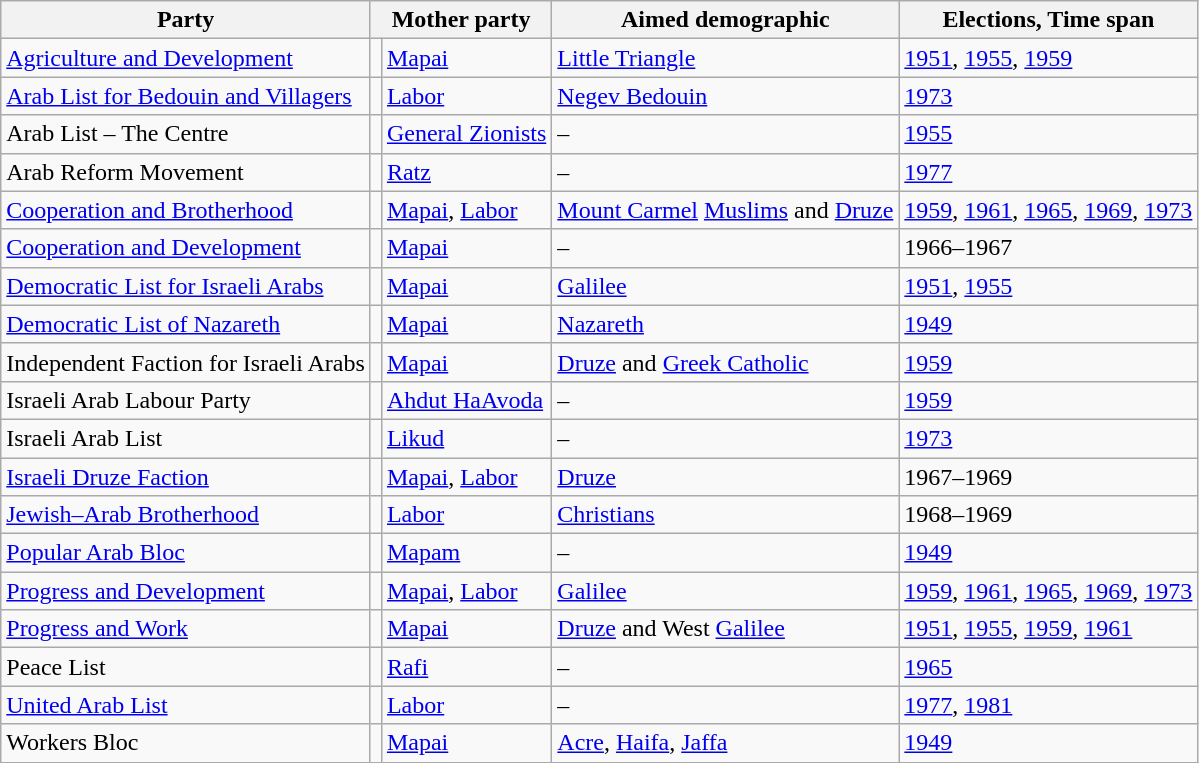<table class="wikitable unsortable">
<tr>
<th>Party</th>
<th colspan="2">Mother party</th>
<th>Aimed demographic</th>
<th>Elections, Time span</th>
</tr>
<tr>
<td><a href='#'>Agriculture and Development</a></td>
<td bgcolor=></td>
<td><a href='#'>Mapai</a></td>
<td><a href='#'>Little Triangle</a></td>
<td><a href='#'>1951</a>, <a href='#'>1955</a>, <a href='#'>1959</a></td>
</tr>
<tr>
<td><a href='#'>Arab List for Bedouin and Villagers</a></td>
<td bgcolor=></td>
<td><a href='#'>Labor</a></td>
<td><a href='#'>Negev Bedouin</a></td>
<td><a href='#'>1973</a></td>
</tr>
<tr>
<td>Arab List – The Centre</td>
<td bgcolor=></td>
<td><a href='#'>General Zionists</a></td>
<td>–</td>
<td><a href='#'>1955</a></td>
</tr>
<tr>
<td>Arab Reform Movement</td>
<td bgcolor=></td>
<td><a href='#'>Ratz</a></td>
<td>–</td>
<td><a href='#'>1977</a></td>
</tr>
<tr>
<td><a href='#'>Cooperation and Brotherhood</a></td>
<td bgcolor=></td>
<td><a href='#'>Mapai</a>, <a href='#'>Labor</a></td>
<td><a href='#'>Mount Carmel</a> <a href='#'>Muslims</a> and <a href='#'>Druze</a></td>
<td><a href='#'>1959</a>, <a href='#'>1961</a>, <a href='#'>1965</a>, <a href='#'>1969</a>, <a href='#'>1973</a></td>
</tr>
<tr>
<td><a href='#'>Cooperation and Development</a></td>
<td bgcolor=></td>
<td><a href='#'>Mapai</a></td>
<td>–</td>
<td>1966–1967</td>
</tr>
<tr>
<td><a href='#'>Democratic List for Israeli Arabs</a></td>
<td bgcolor=></td>
<td><a href='#'>Mapai</a></td>
<td><a href='#'>Galilee</a></td>
<td><a href='#'>1951</a>, <a href='#'>1955</a></td>
</tr>
<tr>
<td><a href='#'>Democratic List of Nazareth</a></td>
<td bgcolor=></td>
<td><a href='#'>Mapai</a></td>
<td><a href='#'>Nazareth</a></td>
<td><a href='#'>1949</a></td>
</tr>
<tr>
<td>Independent Faction for Israeli Arabs</td>
<td bgcolor=></td>
<td><a href='#'>Mapai</a></td>
<td><a href='#'>Druze</a> and <a href='#'>Greek Catholic</a></td>
<td><a href='#'>1959</a></td>
</tr>
<tr>
<td>Israeli Arab Labour Party</td>
<td bgcolor=></td>
<td><a href='#'>Ahdut HaAvoda</a></td>
<td>–</td>
<td><a href='#'>1959</a></td>
</tr>
<tr>
<td>Israeli Arab List</td>
<td bgcolor=></td>
<td><a href='#'>Likud</a></td>
<td>–</td>
<td><a href='#'>1973</a></td>
</tr>
<tr>
<td><a href='#'>Israeli Druze Faction</a></td>
<td bgcolor=></td>
<td><a href='#'>Mapai</a>, <a href='#'>Labor</a></td>
<td><a href='#'>Druze</a></td>
<td>1967–1969</td>
</tr>
<tr>
<td><a href='#'>Jewish–Arab Brotherhood</a></td>
<td bgcolor=></td>
<td><a href='#'>Labor</a></td>
<td><a href='#'>Christians</a></td>
<td>1968–1969</td>
</tr>
<tr>
<td><a href='#'>Popular Arab Bloc</a></td>
<td bgcolor=></td>
<td><a href='#'>Mapam</a></td>
<td>–</td>
<td><a href='#'>1949</a></td>
</tr>
<tr>
<td><a href='#'>Progress and Development</a></td>
<td bgcolor=></td>
<td><a href='#'>Mapai</a>, <a href='#'>Labor</a></td>
<td><a href='#'>Galilee</a></td>
<td><a href='#'>1959</a>, <a href='#'>1961</a>, <a href='#'>1965</a>, <a href='#'>1969</a>, <a href='#'>1973</a></td>
</tr>
<tr>
<td><a href='#'>Progress and Work</a></td>
<td bgcolor=></td>
<td><a href='#'>Mapai</a></td>
<td><a href='#'>Druze</a> and West <a href='#'>Galilee</a></td>
<td><a href='#'>1951</a>, <a href='#'>1955</a>, <a href='#'>1959</a>, <a href='#'>1961</a></td>
</tr>
<tr>
<td>Peace List</td>
<td bgcolor=></td>
<td><a href='#'>Rafi</a></td>
<td>–</td>
<td><a href='#'>1965</a></td>
</tr>
<tr>
<td><a href='#'>United Arab List</a></td>
<td bgcolor=></td>
<td><a href='#'>Labor</a></td>
<td>–</td>
<td><a href='#'>1977</a>, <a href='#'>1981</a></td>
</tr>
<tr>
<td>Workers Bloc</td>
<td bgcolor=></td>
<td><a href='#'>Mapai</a></td>
<td><a href='#'>Acre</a>, <a href='#'>Haifa</a>, <a href='#'>Jaffa</a></td>
<td><a href='#'>1949</a></td>
</tr>
</table>
